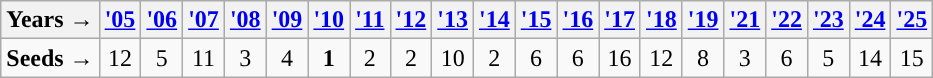<table class="wikitable">
<tr>
<th>Years →</th>
<th><a href='#'>'05</a></th>
<th><a href='#'>'06</a></th>
<th><a href='#'>'07</a></th>
<th><a href='#'>'08</a></th>
<th><a href='#'>'09</a></th>
<th><a href='#'>'10</a></th>
<th><a href='#'>'11</a></th>
<th><a href='#'>'12</a></th>
<th><a href='#'>'13</a></th>
<th><a href='#'>'14</a></th>
<th><a href='#'>'15</a></th>
<th><a href='#'>'16</a></th>
<th><a href='#'>'17</a></th>
<th><a href='#'>'18</a></th>
<th><a href='#'>'19</a></th>
<th><a href='#'>'21</a></th>
<th><a href='#'>'22</a></th>
<th><a href='#'>'23</a></th>
<th><a href='#'>'24</a></th>
<th><a href='#'>'25</a></th>
</tr>
<tr align=center>
<td style="text-align:left; "><strong>Seeds →</strong></td>
<td>12</td>
<td>5</td>
<td>11</td>
<td>3</td>
<td>4</td>
<td><strong>1</strong></td>
<td>2</td>
<td>2</td>
<td>10</td>
<td>2</td>
<td>6</td>
<td>6</td>
<td>16</td>
<td>12</td>
<td>8</td>
<td>3</td>
<td>6</td>
<td>5</td>
<td>14</td>
<td>15</td>
</tr>
</table>
